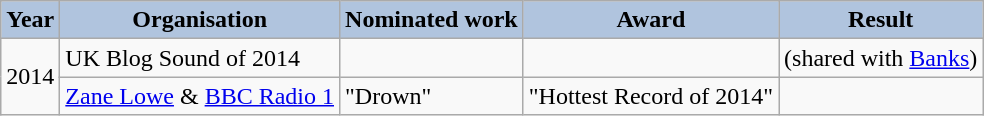<table class="wikitable">
<tr>
<th style="background:#B0C4DE;">Year</th>
<th style="background:#B0C4DE;">Organisation</th>
<th style="background:#B0C4DE;">Nominated work</th>
<th style="background:#B0C4DE;">Award</th>
<th style="background:#B0C4DE;">Result</th>
</tr>
<tr>
<td rowspan="2">2014</td>
<td>UK Blog Sound of 2014</td>
<td></td>
<td></td>
<td> (shared with <a href='#'>Banks</a>)</td>
</tr>
<tr>
<td><a href='#'>Zane Lowe</a> & <a href='#'>BBC Radio 1</a></td>
<td>"Drown"</td>
<td>"Hottest Record of 2014"</td>
<td></td>
</tr>
</table>
